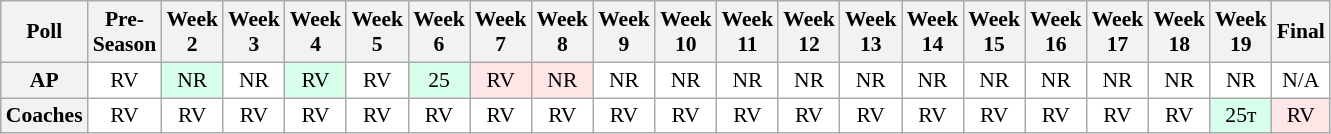<table class="wikitable" style="white-space:nowrap;font-size:90%">
<tr>
<th>Poll</th>
<th>Pre-<br>Season</th>
<th>Week<br>2</th>
<th>Week<br>3</th>
<th>Week<br>4</th>
<th>Week<br>5</th>
<th>Week<br>6</th>
<th>Week<br>7</th>
<th>Week<br>8</th>
<th>Week<br>9</th>
<th>Week<br>10</th>
<th>Week<br>11</th>
<th>Week<br>12</th>
<th>Week<br>13</th>
<th>Week<br>14</th>
<th>Week<br>15</th>
<th>Week<br>16</th>
<th>Week<br>17</th>
<th>Week<br>18</th>
<th>Week<br>19</th>
<th>Final</th>
</tr>
<tr style="text-align:center;">
<th>AP</th>
<td style="background:#FFF;">RV</td>
<td style="background:#D8FFEB;">NR</td>
<td style="background:#FFF;">NR</td>
<td style="background:#D8FFEB;">RV</td>
<td style="background:#FFF;">RV</td>
<td style="background:#D8FFEB;">25</td>
<td style="background:#FFE6E6;">RV</td>
<td style="background:#FFE6E6;">NR</td>
<td style="background:#FFF;">NR</td>
<td style="background:#FFF;">NR</td>
<td style="background:#FFF;">NR</td>
<td style="background:#FFF;">NR</td>
<td style="background:#FFF;">NR</td>
<td style="background:#FFF;">NR</td>
<td style="background:#FFF;">NR</td>
<td style="background:#FFF;">NR</td>
<td style="background:#FFF;">NR</td>
<td style="background:#FFF;">NR</td>
<td style="background:#FFF;">NR</td>
<td style="background:#FFF;">N/A</td>
</tr>
<tr style="text-align:center;">
<th>Coaches</th>
<td style="background:#FFF;">RV</td>
<td style="background:#FFF;">RV</td>
<td style="background:#FFF;">RV</td>
<td style="background:#FFF;">RV</td>
<td style="background:#FFF;">RV</td>
<td style="background:#FFF;">RV</td>
<td style="background:#FFF;">RV</td>
<td style="background:#FFF;">RV</td>
<td style="background:#FFF;">RV</td>
<td style="background:#FFF;">RV</td>
<td style="background:#FFF;">RV</td>
<td style="background:#FFF;">RV</td>
<td style="background:#FFF;">RV</td>
<td style="background:#FFF;">RV</td>
<td style="background:#FFF;">RV</td>
<td style="background:#FFF;">RV</td>
<td style="background:#FFF;">RV</td>
<td style="background:#FFF;">RV</td>
<td style="background:#D8FFEB;">25т</td>
<td style="background:#FFE6E6;">RV</td>
</tr>
</table>
